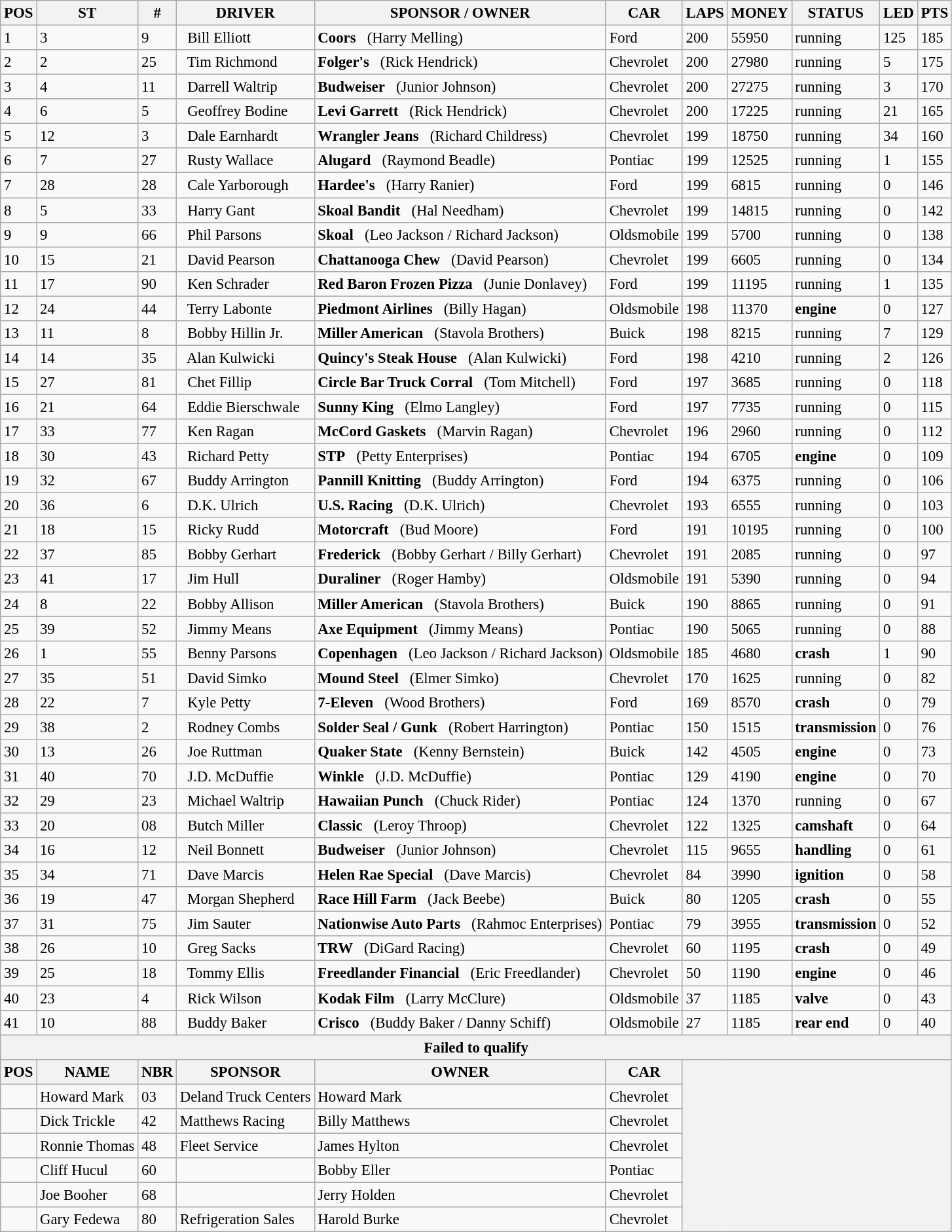<table class="sortable wikitable" style="font-size:95%">
<tr>
<th>POS</th>
<th>ST</th>
<th>#</th>
<th>DRIVER</th>
<th>SPONSOR / OWNER</th>
<th>CAR</th>
<th>LAPS</th>
<th>MONEY</th>
<th>STATUS</th>
<th>LED</th>
<th>PTS</th>
</tr>
<tr>
<td>1</td>
<td>3</td>
<td>9</td>
<td>  Bill Elliott</td>
<td><strong>Coors</strong>   (Harry Melling)</td>
<td>Ford</td>
<td>200</td>
<td>55950</td>
<td>running</td>
<td>125</td>
<td>185</td>
</tr>
<tr>
<td>2</td>
<td>2</td>
<td>25</td>
<td>  Tim Richmond</td>
<td><strong>Folger's</strong>   (Rick Hendrick)</td>
<td>Chevrolet</td>
<td>200</td>
<td>27980</td>
<td>running</td>
<td>5</td>
<td>175</td>
</tr>
<tr>
<td>3</td>
<td>4</td>
<td>11</td>
<td>  Darrell Waltrip</td>
<td><strong>Budweiser</strong>   (Junior Johnson)</td>
<td>Chevrolet</td>
<td>200</td>
<td>27275</td>
<td>running</td>
<td>3</td>
<td>170</td>
</tr>
<tr>
<td>4</td>
<td>6</td>
<td>5</td>
<td>  Geoffrey Bodine</td>
<td><strong>Levi Garrett</strong>   (Rick Hendrick)</td>
<td>Chevrolet</td>
<td>200</td>
<td>17225</td>
<td>running</td>
<td>21</td>
<td>165</td>
</tr>
<tr>
<td>5</td>
<td>12</td>
<td>3</td>
<td>  Dale Earnhardt</td>
<td><strong>Wrangler Jeans</strong>   (Richard Childress)</td>
<td>Chevrolet</td>
<td>199</td>
<td>18750</td>
<td>running</td>
<td>34</td>
<td>160</td>
</tr>
<tr>
<td>6</td>
<td>7</td>
<td>27</td>
<td>  Rusty Wallace</td>
<td><strong>Alugard</strong>   (Raymond Beadle)</td>
<td>Pontiac</td>
<td>199</td>
<td>12525</td>
<td>running</td>
<td>1</td>
<td>155</td>
</tr>
<tr>
<td>7</td>
<td>28</td>
<td>28</td>
<td>  Cale Yarborough</td>
<td><strong>Hardee's</strong>   (Harry Ranier)</td>
<td>Ford</td>
<td>199</td>
<td>6815</td>
<td>running</td>
<td>0</td>
<td>146</td>
</tr>
<tr>
<td>8</td>
<td>5</td>
<td>33</td>
<td>  Harry Gant</td>
<td><strong>Skoal Bandit</strong>   (Hal Needham)</td>
<td>Chevrolet</td>
<td>199</td>
<td>14815</td>
<td>running</td>
<td>0</td>
<td>142</td>
</tr>
<tr>
<td>9</td>
<td>9</td>
<td>66</td>
<td>  Phil Parsons</td>
<td><strong>Skoal</strong>   (Leo Jackson / Richard Jackson)</td>
<td>Oldsmobile</td>
<td>199</td>
<td>5700</td>
<td>running</td>
<td>0</td>
<td>138</td>
</tr>
<tr>
<td>10</td>
<td>15</td>
<td>21</td>
<td>  David Pearson</td>
<td><strong>Chattanooga Chew</strong>   (David Pearson)</td>
<td>Chevrolet</td>
<td>199</td>
<td>6605</td>
<td>running</td>
<td>0</td>
<td>134</td>
</tr>
<tr>
<td>11</td>
<td>17</td>
<td>90</td>
<td>  Ken Schrader</td>
<td><strong>Red Baron Frozen Pizza</strong>   (Junie Donlavey)</td>
<td>Ford</td>
<td>199</td>
<td>11195</td>
<td>running</td>
<td>1</td>
<td>135</td>
</tr>
<tr>
<td>12</td>
<td>24</td>
<td>44</td>
<td>  Terry Labonte</td>
<td><strong>Piedmont Airlines</strong>   (Billy Hagan)</td>
<td>Oldsmobile</td>
<td>198</td>
<td>11370</td>
<td><strong>engine</strong></td>
<td>0</td>
<td>127</td>
</tr>
<tr>
<td>13</td>
<td>11</td>
<td>8</td>
<td>  Bobby Hillin Jr.</td>
<td><strong>Miller American</strong>   (Stavola Brothers)</td>
<td>Buick</td>
<td>198</td>
<td>8215</td>
<td>running</td>
<td>7</td>
<td>129</td>
</tr>
<tr>
<td>14</td>
<td>14</td>
<td>35</td>
<td>  Alan Kulwicki</td>
<td><strong>Quincy's Steak House</strong>   (Alan Kulwicki)</td>
<td>Ford</td>
<td>198</td>
<td>4210</td>
<td>running</td>
<td>2</td>
<td>126</td>
</tr>
<tr>
<td>15</td>
<td>27</td>
<td>81</td>
<td>  Chet Fillip</td>
<td><strong>Circle Bar Truck Corral</strong>   (Tom Mitchell)</td>
<td>Ford</td>
<td>197</td>
<td>3685</td>
<td>running</td>
<td>0</td>
<td>118</td>
</tr>
<tr>
<td>16</td>
<td>21</td>
<td>64</td>
<td>  Eddie Bierschwale</td>
<td><strong>Sunny King</strong>   (Elmo Langley)</td>
<td>Ford</td>
<td>197</td>
<td>7735</td>
<td>running</td>
<td>0</td>
<td>115</td>
</tr>
<tr>
<td>17</td>
<td>33</td>
<td>77</td>
<td>  Ken Ragan</td>
<td><strong>McCord Gaskets</strong>   (Marvin Ragan)</td>
<td>Chevrolet</td>
<td>196</td>
<td>2960</td>
<td>running</td>
<td>0</td>
<td>112</td>
</tr>
<tr>
<td>18</td>
<td>30</td>
<td>43</td>
<td>  Richard Petty</td>
<td><strong>STP</strong>   (Petty Enterprises)</td>
<td>Pontiac</td>
<td>194</td>
<td>6705</td>
<td><strong>engine</strong></td>
<td>0</td>
<td>109</td>
</tr>
<tr>
<td>19</td>
<td>32</td>
<td>67</td>
<td>  Buddy Arrington</td>
<td><strong>Pannill Knitting</strong>   (Buddy Arrington)</td>
<td>Ford</td>
<td>194</td>
<td>6375</td>
<td>running</td>
<td>0</td>
<td>106</td>
</tr>
<tr>
<td>20</td>
<td>36</td>
<td>6</td>
<td>  D.K. Ulrich</td>
<td><strong>U.S. Racing</strong>   (D.K. Ulrich)</td>
<td>Chevrolet</td>
<td>193</td>
<td>6555</td>
<td>running</td>
<td>0</td>
<td>103</td>
</tr>
<tr>
<td>21</td>
<td>18</td>
<td>15</td>
<td>  Ricky Rudd</td>
<td><strong>Motorcraft</strong>   (Bud Moore)</td>
<td>Ford</td>
<td>191</td>
<td>10195</td>
<td>running</td>
<td>0</td>
<td>100</td>
</tr>
<tr>
<td>22</td>
<td>37</td>
<td>85</td>
<td>  Bobby Gerhart</td>
<td><strong>Frederick</strong>   (Bobby Gerhart / Billy Gerhart)</td>
<td>Chevrolet</td>
<td>191</td>
<td>2085</td>
<td>running</td>
<td>0</td>
<td>97</td>
</tr>
<tr>
<td>23</td>
<td>41</td>
<td>17</td>
<td>  Jim Hull</td>
<td><strong>Duraliner</strong>   (Roger Hamby)</td>
<td>Oldsmobile</td>
<td>191</td>
<td>5390</td>
<td>running</td>
<td>0</td>
<td>94</td>
</tr>
<tr>
<td>24</td>
<td>8</td>
<td>22</td>
<td>  Bobby Allison</td>
<td><strong>Miller American</strong>   (Stavola Brothers)</td>
<td>Buick</td>
<td>190</td>
<td>8865</td>
<td>running</td>
<td>0</td>
<td>91</td>
</tr>
<tr>
<td>25</td>
<td>39</td>
<td>52</td>
<td>  Jimmy Means</td>
<td><strong>Axe Equipment</strong>   (Jimmy Means)</td>
<td>Pontiac</td>
<td>190</td>
<td>5065</td>
<td>running</td>
<td>0</td>
<td>88</td>
</tr>
<tr>
<td>26</td>
<td>1</td>
<td>55</td>
<td>  Benny Parsons</td>
<td><strong>Copenhagen</strong>   (Leo Jackson / Richard Jackson)</td>
<td>Oldsmobile</td>
<td>185</td>
<td>4680</td>
<td><strong>crash</strong></td>
<td>1</td>
<td>90</td>
</tr>
<tr>
<td>27</td>
<td>35</td>
<td>51</td>
<td>  David Simko</td>
<td><strong>Mound Steel</strong>   (Elmer Simko)</td>
<td>Chevrolet</td>
<td>170</td>
<td>1625</td>
<td>running</td>
<td>0</td>
<td>82</td>
</tr>
<tr>
<td>28</td>
<td>22</td>
<td>7</td>
<td>  Kyle Petty</td>
<td><strong>7-Eleven</strong>   (Wood Brothers)</td>
<td>Ford</td>
<td>169</td>
<td>8570</td>
<td><strong>crash</strong></td>
<td>0</td>
<td>79</td>
</tr>
<tr>
<td>29</td>
<td>38</td>
<td>2</td>
<td>  Rodney Combs</td>
<td><strong>Solder Seal / Gunk</strong>   (Robert Harrington)</td>
<td>Pontiac</td>
<td>150</td>
<td>1515</td>
<td><strong>transmission</strong></td>
<td>0</td>
<td>76</td>
</tr>
<tr>
<td>30</td>
<td>13</td>
<td>26</td>
<td>  Joe Ruttman</td>
<td><strong>Quaker State</strong>   (Kenny Bernstein)</td>
<td>Buick</td>
<td>142</td>
<td>4505</td>
<td><strong>engine</strong></td>
<td>0</td>
<td>73</td>
</tr>
<tr>
<td>31</td>
<td>40</td>
<td>70</td>
<td>  J.D. McDuffie</td>
<td><strong>Winkle</strong>   (J.D. McDuffie)</td>
<td>Pontiac</td>
<td>129</td>
<td>4190</td>
<td><strong>engine</strong></td>
<td>0</td>
<td>70</td>
</tr>
<tr>
<td>32</td>
<td>29</td>
<td>23</td>
<td>  Michael Waltrip</td>
<td><strong>Hawaiian Punch</strong>   (Chuck Rider)</td>
<td>Pontiac</td>
<td>124</td>
<td>1370</td>
<td>running</td>
<td>0</td>
<td>67</td>
</tr>
<tr>
<td>33</td>
<td>20</td>
<td>08</td>
<td>  Butch Miller</td>
<td><strong>Classic</strong>   (Leroy Throop)</td>
<td>Chevrolet</td>
<td>122</td>
<td>1325</td>
<td><strong>camshaft</strong></td>
<td>0</td>
<td>64</td>
</tr>
<tr>
<td>34</td>
<td>16</td>
<td>12</td>
<td>  Neil Bonnett</td>
<td><strong>Budweiser</strong>   (Junior Johnson)</td>
<td>Chevrolet</td>
<td>115</td>
<td>9655</td>
<td><strong>handling</strong></td>
<td>0</td>
<td>61</td>
</tr>
<tr>
<td>35</td>
<td>34</td>
<td>71</td>
<td>  Dave Marcis</td>
<td><strong>Helen Rae Special</strong>   (Dave Marcis)</td>
<td>Chevrolet</td>
<td>84</td>
<td>3990</td>
<td><strong>ignition</strong></td>
<td>0</td>
<td>58</td>
</tr>
<tr>
<td>36</td>
<td>19</td>
<td>47</td>
<td>  Morgan Shepherd</td>
<td><strong>Race Hill Farm</strong>   (Jack Beebe)</td>
<td>Buick</td>
<td>80</td>
<td>1205</td>
<td><strong>crash</strong></td>
<td>0</td>
<td>55</td>
</tr>
<tr>
<td>37</td>
<td>31</td>
<td>75</td>
<td>  Jim Sauter</td>
<td><strong>Nationwise Auto Parts</strong>   (Rahmoc Enterprises)</td>
<td>Pontiac</td>
<td>79</td>
<td>3955</td>
<td><strong>transmission</strong></td>
<td>0</td>
<td>52</td>
</tr>
<tr>
<td>38</td>
<td>26</td>
<td>10</td>
<td>  Greg Sacks</td>
<td><strong>TRW</strong>   (DiGard Racing)</td>
<td>Chevrolet</td>
<td>60</td>
<td>1195</td>
<td><strong>crash</strong></td>
<td>0</td>
<td>49</td>
</tr>
<tr>
<td>39</td>
<td>25</td>
<td>18</td>
<td>  Tommy Ellis</td>
<td><strong>Freedlander Financial</strong>   (Eric Freedlander)</td>
<td>Chevrolet</td>
<td>50</td>
<td>1190</td>
<td><strong>engine</strong></td>
<td>0</td>
<td>46</td>
</tr>
<tr>
<td>40</td>
<td>23</td>
<td>4</td>
<td>  Rick Wilson</td>
<td><strong>Kodak Film</strong>   (Larry McClure)</td>
<td>Oldsmobile</td>
<td>37</td>
<td>1185</td>
<td><strong>valve</strong></td>
<td>0</td>
<td>43</td>
</tr>
<tr>
<td>41</td>
<td>10</td>
<td>88</td>
<td>  Buddy Baker</td>
<td><strong>Crisco</strong>   (Buddy Baker / Danny Schiff)</td>
<td>Oldsmobile</td>
<td>27</td>
<td>1185</td>
<td><strong>rear end</strong></td>
<td>0</td>
<td>40</td>
</tr>
<tr>
<th colspan="11">Failed to qualify</th>
</tr>
<tr>
<th>POS</th>
<th>NAME</th>
<th>NBR</th>
<th>SPONSOR</th>
<th>OWNER</th>
<th>CAR</th>
<th colspan="5" rowspan="7"></th>
</tr>
<tr>
<td></td>
<td>Howard Mark</td>
<td>03</td>
<td>Deland Truck Centers</td>
<td>Howard Mark</td>
<td>Chevrolet</td>
</tr>
<tr>
<td></td>
<td>Dick Trickle</td>
<td>42</td>
<td>Matthews Racing</td>
<td>Billy Matthews</td>
<td>Chevrolet</td>
</tr>
<tr>
<td></td>
<td>Ronnie Thomas</td>
<td>48</td>
<td>Fleet Service</td>
<td>James Hylton</td>
<td>Chevrolet</td>
</tr>
<tr>
<td></td>
<td>Cliff Hucul</td>
<td>60</td>
<td></td>
<td>Bobby Eller</td>
<td>Pontiac</td>
</tr>
<tr>
<td></td>
<td>Joe Booher</td>
<td>68</td>
<td></td>
<td>Jerry Holden</td>
<td>Chevrolet</td>
</tr>
<tr>
<td></td>
<td>Gary Fedewa</td>
<td>80</td>
<td>Refrigeration Sales</td>
<td>Harold Burke</td>
<td>Chevrolet</td>
</tr>
</table>
